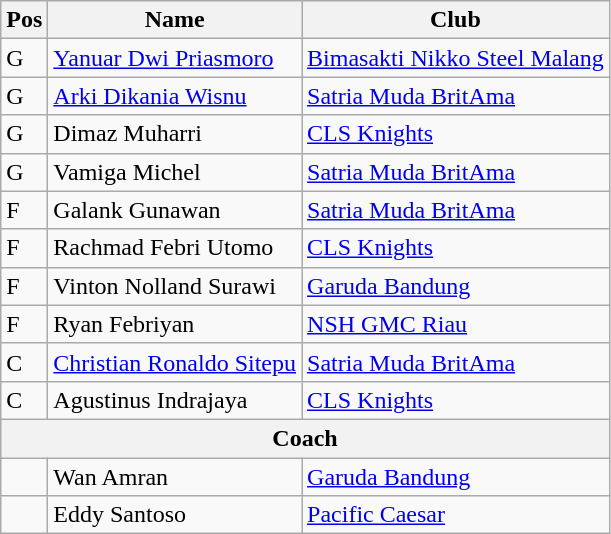<table class="wikitable">
<tr>
<th>Pos</th>
<th>Name</th>
<th>Club</th>
</tr>
<tr>
<td>G</td>
<td> <a href='#'>Yanuar Dwi Priasmoro</a></td>
<td><a href='#'>Bimasakti Nikko Steel Malang</a></td>
</tr>
<tr>
<td>G</td>
<td> <a href='#'>Arki Dikania Wisnu</a></td>
<td><a href='#'>Satria Muda BritAma</a></td>
</tr>
<tr>
<td>G</td>
<td> Dimaz Muharri</td>
<td><a href='#'>CLS Knights</a></td>
</tr>
<tr>
<td>G</td>
<td> Vamiga Michel</td>
<td><a href='#'>Satria Muda BritAma</a></td>
</tr>
<tr>
<td>F</td>
<td> Galank Gunawan</td>
<td><a href='#'>Satria Muda BritAma</a></td>
</tr>
<tr>
<td>F</td>
<td> Rachmad Febri Utomo</td>
<td><a href='#'>CLS Knights</a></td>
</tr>
<tr>
<td>F</td>
<td> Vinton Nolland Surawi</td>
<td><a href='#'>Garuda Bandung</a></td>
</tr>
<tr>
<td>F</td>
<td> Ryan Febriyan</td>
<td><a href='#'>NSH GMC Riau</a></td>
</tr>
<tr>
<td>C</td>
<td> <a href='#'>Christian Ronaldo Sitepu </a></td>
<td><a href='#'>Satria Muda BritAma</a></td>
</tr>
<tr>
<td>C</td>
<td> Agustinus Indrajaya</td>
<td><a href='#'>CLS Knights</a></td>
</tr>
<tr>
<th colspan="4">Coach</th>
</tr>
<tr>
<td></td>
<td> Wan Amran</td>
<td><a href='#'>Garuda Bandung</a></td>
</tr>
<tr>
<td></td>
<td> Eddy Santoso</td>
<td><a href='#'>Pacific Caesar</a></td>
</tr>
</table>
